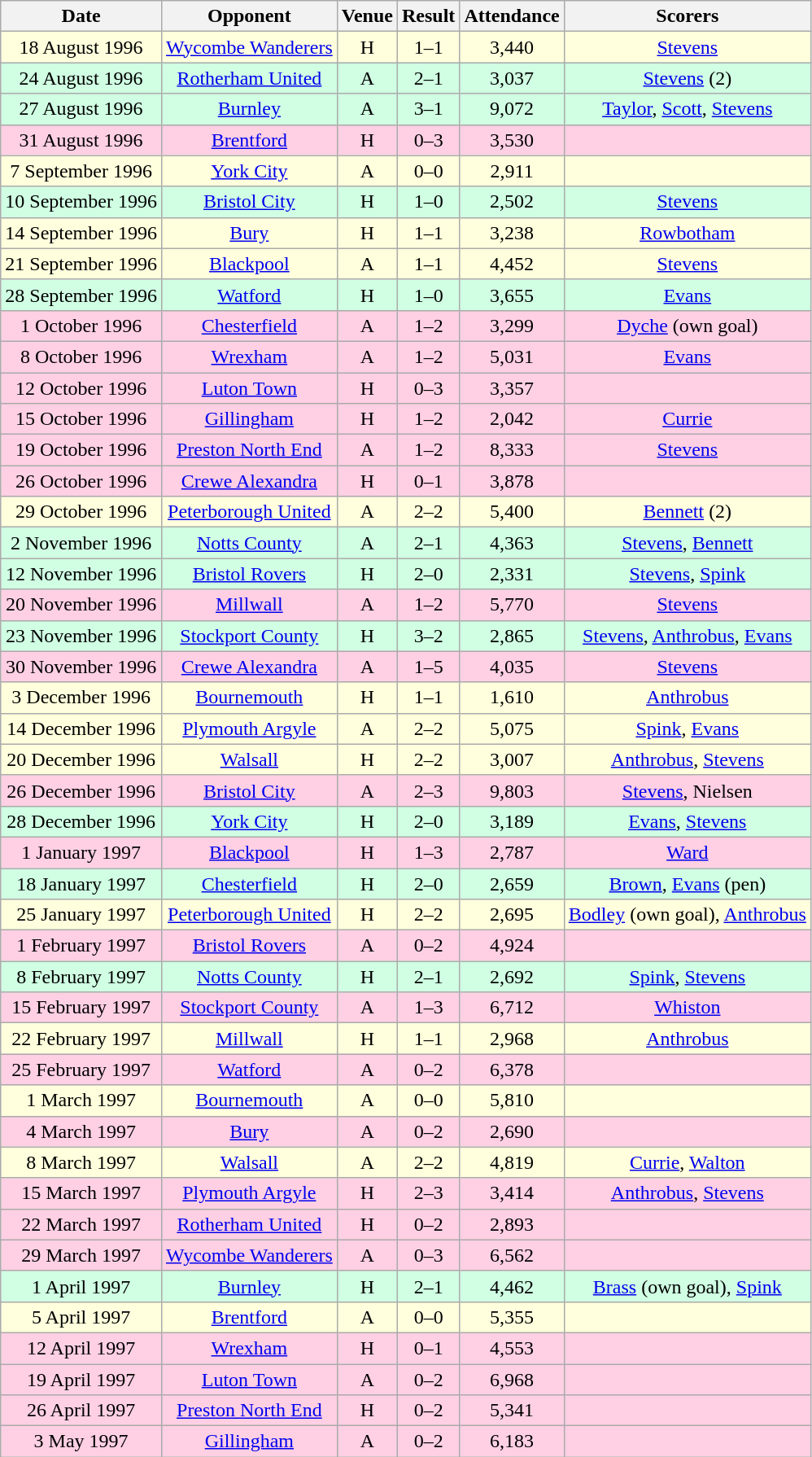<table class="wikitable sortable" style="font-size:100%; text-align:center">
<tr>
<th>Date</th>
<th>Opponent</th>
<th>Venue</th>
<th>Result</th>
<th>Attendance</th>
<th>Scorers</th>
</tr>
<tr style="background-color: #ffffdd;">
<td>18 August 1996</td>
<td><a href='#'>Wycombe Wanderers</a></td>
<td>H</td>
<td>1–1</td>
<td>3,440</td>
<td><a href='#'>Stevens</a></td>
</tr>
<tr style="background-color: #d0ffe3;">
<td>24 August 1996</td>
<td><a href='#'>Rotherham United</a></td>
<td>A</td>
<td>2–1</td>
<td>3,037</td>
<td><a href='#'>Stevens</a> (2)</td>
</tr>
<tr style="background-color: #d0ffe3;">
<td>27 August 1996</td>
<td><a href='#'>Burnley</a></td>
<td>A</td>
<td>3–1</td>
<td>9,072</td>
<td><a href='#'>Taylor</a>, <a href='#'>Scott</a>, <a href='#'>Stevens</a></td>
</tr>
<tr style="background-color: #ffd0e3;">
<td>31 August 1996</td>
<td><a href='#'>Brentford</a></td>
<td>H</td>
<td>0–3</td>
<td>3,530</td>
<td></td>
</tr>
<tr style="background-color: #ffffdd;">
<td>7 September 1996</td>
<td><a href='#'>York City</a></td>
<td>A</td>
<td>0–0</td>
<td>2,911</td>
<td></td>
</tr>
<tr style="background-color: #d0ffe3;">
<td>10 September 1996</td>
<td><a href='#'>Bristol City</a></td>
<td>H</td>
<td>1–0</td>
<td>2,502</td>
<td><a href='#'>Stevens</a></td>
</tr>
<tr style="background-color: #ffffdd;">
<td>14 September 1996</td>
<td><a href='#'>Bury</a></td>
<td>H</td>
<td>1–1</td>
<td>3,238</td>
<td><a href='#'>Rowbotham</a></td>
</tr>
<tr style="background-color: #ffffdd;">
<td>21 September 1996</td>
<td><a href='#'>Blackpool</a></td>
<td>A</td>
<td>1–1</td>
<td>4,452</td>
<td><a href='#'>Stevens</a></td>
</tr>
<tr style="background-color: #d0ffe3;">
<td>28 September 1996</td>
<td><a href='#'>Watford</a></td>
<td>H</td>
<td>1–0</td>
<td>3,655</td>
<td><a href='#'>Evans</a></td>
</tr>
<tr style="background-color: #ffd0e3;">
<td>1 October 1996</td>
<td><a href='#'>Chesterfield</a></td>
<td>A</td>
<td>1–2</td>
<td>3,299</td>
<td><a href='#'>Dyche</a> (own goal)</td>
</tr>
<tr style="background-color: #ffd0e3;">
<td>8 October 1996</td>
<td><a href='#'>Wrexham</a></td>
<td>A</td>
<td>1–2</td>
<td>5,031</td>
<td><a href='#'>Evans</a></td>
</tr>
<tr style="background-color: #ffd0e3;">
<td>12 October 1996</td>
<td><a href='#'>Luton Town</a></td>
<td>H</td>
<td>0–3</td>
<td>3,357</td>
<td></td>
</tr>
<tr style="background-color: #ffd0e3;">
<td>15 October 1996</td>
<td><a href='#'>Gillingham</a></td>
<td>H</td>
<td>1–2</td>
<td>2,042</td>
<td><a href='#'>Currie</a></td>
</tr>
<tr style="background-color: #ffd0e3;">
<td>19 October 1996</td>
<td><a href='#'>Preston North End</a></td>
<td>A</td>
<td>1–2</td>
<td>8,333</td>
<td><a href='#'>Stevens</a></td>
</tr>
<tr style="background-color: #ffd0e3;">
<td>26 October 1996</td>
<td><a href='#'>Crewe Alexandra</a></td>
<td>H</td>
<td>0–1</td>
<td>3,878</td>
<td></td>
</tr>
<tr style="background-color: #ffffdd;">
<td>29 October 1996</td>
<td><a href='#'>Peterborough United</a></td>
<td>A</td>
<td>2–2</td>
<td>5,400</td>
<td><a href='#'>Bennett</a> (2)</td>
</tr>
<tr style="background-color: #d0ffe3;">
<td>2 November 1996</td>
<td><a href='#'>Notts County</a></td>
<td>A</td>
<td>2–1</td>
<td>4,363</td>
<td><a href='#'>Stevens</a>, <a href='#'>Bennett</a></td>
</tr>
<tr style="background-color: #d0ffe3;">
<td>12 November 1996</td>
<td><a href='#'>Bristol Rovers</a></td>
<td>H</td>
<td>2–0</td>
<td>2,331</td>
<td><a href='#'>Stevens</a>, <a href='#'>Spink</a></td>
</tr>
<tr style="background-color: #ffd0e3;">
<td>20 November 1996</td>
<td><a href='#'>Millwall</a></td>
<td>A</td>
<td>1–2</td>
<td>5,770</td>
<td><a href='#'>Stevens</a></td>
</tr>
<tr style="background-color: #d0ffe3;">
<td>23 November 1996</td>
<td><a href='#'>Stockport County</a></td>
<td>H</td>
<td>3–2</td>
<td>2,865</td>
<td><a href='#'>Stevens</a>, <a href='#'>Anthrobus</a>, <a href='#'>Evans</a></td>
</tr>
<tr style="background-color: #ffd0e3;">
<td>30 November 1996</td>
<td><a href='#'>Crewe Alexandra</a></td>
<td>A</td>
<td>1–5</td>
<td>4,035</td>
<td><a href='#'>Stevens</a></td>
</tr>
<tr style="background-color: #ffffdd;">
<td>3 December 1996</td>
<td><a href='#'>Bournemouth</a></td>
<td>H</td>
<td>1–1</td>
<td>1,610</td>
<td><a href='#'>Anthrobus</a></td>
</tr>
<tr style="background-color: #ffffdd;">
<td>14 December 1996</td>
<td><a href='#'>Plymouth Argyle</a></td>
<td>A</td>
<td>2–2</td>
<td>5,075</td>
<td><a href='#'>Spink</a>, <a href='#'>Evans</a></td>
</tr>
<tr style="background-color: #ffffdd;">
<td>20 December 1996</td>
<td><a href='#'>Walsall</a></td>
<td>H</td>
<td>2–2</td>
<td>3,007</td>
<td><a href='#'>Anthrobus</a>, <a href='#'>Stevens</a></td>
</tr>
<tr style="background-color: #ffd0e3;">
<td>26 December 1996</td>
<td><a href='#'>Bristol City</a></td>
<td>A</td>
<td>2–3</td>
<td>9,803</td>
<td><a href='#'>Stevens</a>, Nielsen</td>
</tr>
<tr style="background-color: #d0ffe3;">
<td>28 December 1996</td>
<td><a href='#'>York City</a></td>
<td>H</td>
<td>2–0</td>
<td>3,189</td>
<td><a href='#'>Evans</a>, <a href='#'>Stevens</a></td>
</tr>
<tr style="background-color: #ffd0e3;">
<td>1 January 1997</td>
<td><a href='#'>Blackpool</a></td>
<td>H</td>
<td>1–3</td>
<td>2,787</td>
<td><a href='#'>Ward</a></td>
</tr>
<tr style="background-color: #d0ffe3;">
<td>18 January 1997</td>
<td><a href='#'>Chesterfield</a></td>
<td>H</td>
<td>2–0</td>
<td>2,659</td>
<td><a href='#'>Brown</a>, <a href='#'>Evans</a> (pen)</td>
</tr>
<tr style="background-color: #ffffdd;">
<td>25 January 1997</td>
<td><a href='#'>Peterborough United</a></td>
<td>H</td>
<td>2–2</td>
<td>2,695</td>
<td><a href='#'>Bodley</a> (own goal), <a href='#'>Anthrobus</a></td>
</tr>
<tr style="background-color: #ffd0e3;">
<td>1 February 1997</td>
<td><a href='#'>Bristol Rovers</a></td>
<td>A</td>
<td>0–2</td>
<td>4,924</td>
<td></td>
</tr>
<tr style="background-color: #d0ffe3;">
<td>8 February 1997</td>
<td><a href='#'>Notts County</a></td>
<td>H</td>
<td>2–1</td>
<td>2,692</td>
<td><a href='#'>Spink</a>, <a href='#'>Stevens</a></td>
</tr>
<tr style="background-color: #ffd0e3;">
<td>15 February 1997</td>
<td><a href='#'>Stockport County</a></td>
<td>A</td>
<td>1–3</td>
<td>6,712</td>
<td><a href='#'>Whiston</a></td>
</tr>
<tr style="background-color: #ffffdd;">
<td>22 February 1997</td>
<td><a href='#'>Millwall</a></td>
<td>H</td>
<td>1–1</td>
<td>2,968</td>
<td><a href='#'>Anthrobus</a></td>
</tr>
<tr style="background-color: #ffd0e3;">
<td>25 February 1997</td>
<td><a href='#'>Watford</a></td>
<td>A</td>
<td>0–2</td>
<td>6,378</td>
<td></td>
</tr>
<tr style="background-color: #ffffdd;">
<td>1 March 1997</td>
<td><a href='#'>Bournemouth</a></td>
<td>A</td>
<td>0–0</td>
<td>5,810</td>
<td></td>
</tr>
<tr style="background-color: #ffd0e3;">
<td>4 March 1997</td>
<td><a href='#'>Bury</a></td>
<td>A</td>
<td>0–2</td>
<td>2,690</td>
<td></td>
</tr>
<tr style="background-color: #ffffdd;">
<td>8 March 1997</td>
<td><a href='#'>Walsall</a></td>
<td>A</td>
<td>2–2</td>
<td>4,819</td>
<td><a href='#'>Currie</a>, <a href='#'>Walton</a></td>
</tr>
<tr style="background-color: #ffd0e3;">
<td>15 March 1997</td>
<td><a href='#'>Plymouth Argyle</a></td>
<td>H</td>
<td>2–3</td>
<td>3,414</td>
<td><a href='#'>Anthrobus</a>, <a href='#'>Stevens</a></td>
</tr>
<tr style="background-color: #ffd0e3;">
<td>22 March 1997</td>
<td><a href='#'>Rotherham United</a></td>
<td>H</td>
<td>0–2</td>
<td>2,893</td>
<td></td>
</tr>
<tr style="background-color: #ffd0e3;">
<td>29 March 1997</td>
<td><a href='#'>Wycombe Wanderers</a></td>
<td>A</td>
<td>0–3</td>
<td>6,562</td>
<td></td>
</tr>
<tr style="background-color: #d0ffe3;">
<td>1 April 1997</td>
<td><a href='#'>Burnley</a></td>
<td>H</td>
<td>2–1</td>
<td>4,462</td>
<td><a href='#'>Brass</a> (own goal), <a href='#'>Spink</a></td>
</tr>
<tr style="background-color: #ffffdd;">
<td>5 April 1997</td>
<td><a href='#'>Brentford</a></td>
<td>A</td>
<td>0–0</td>
<td>5,355</td>
<td></td>
</tr>
<tr style="background-color: #ffd0e3;">
<td>12 April 1997</td>
<td><a href='#'>Wrexham</a></td>
<td>H</td>
<td>0–1</td>
<td>4,553</td>
<td></td>
</tr>
<tr style="background-color: #ffd0e3;">
<td>19 April 1997</td>
<td><a href='#'>Luton Town</a></td>
<td>A</td>
<td>0–2</td>
<td>6,968</td>
<td></td>
</tr>
<tr style="background-color: #ffd0e3;">
<td>26 April 1997</td>
<td><a href='#'>Preston North End</a></td>
<td>H</td>
<td>0–2</td>
<td>5,341</td>
<td></td>
</tr>
<tr style="background-color: #ffd0e3;">
<td>3 May 1997</td>
<td><a href='#'>Gillingham</a></td>
<td>A</td>
<td>0–2</td>
<td>6,183</td>
<td></td>
</tr>
</table>
